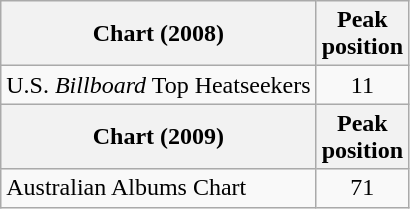<table class="wikitable">
<tr>
<th align="left">Chart (2008)</th>
<th align="center">Peak<br>position</th>
</tr>
<tr>
<td align="left">U.S. <em>Billboard</em> Top Heatseekers</td>
<td align="center">11</td>
</tr>
<tr>
<th align="left">Chart (2009)</th>
<th align="center">Peak<br>position</th>
</tr>
<tr>
<td align="left">Australian Albums Chart</td>
<td align="center">71</td>
</tr>
</table>
